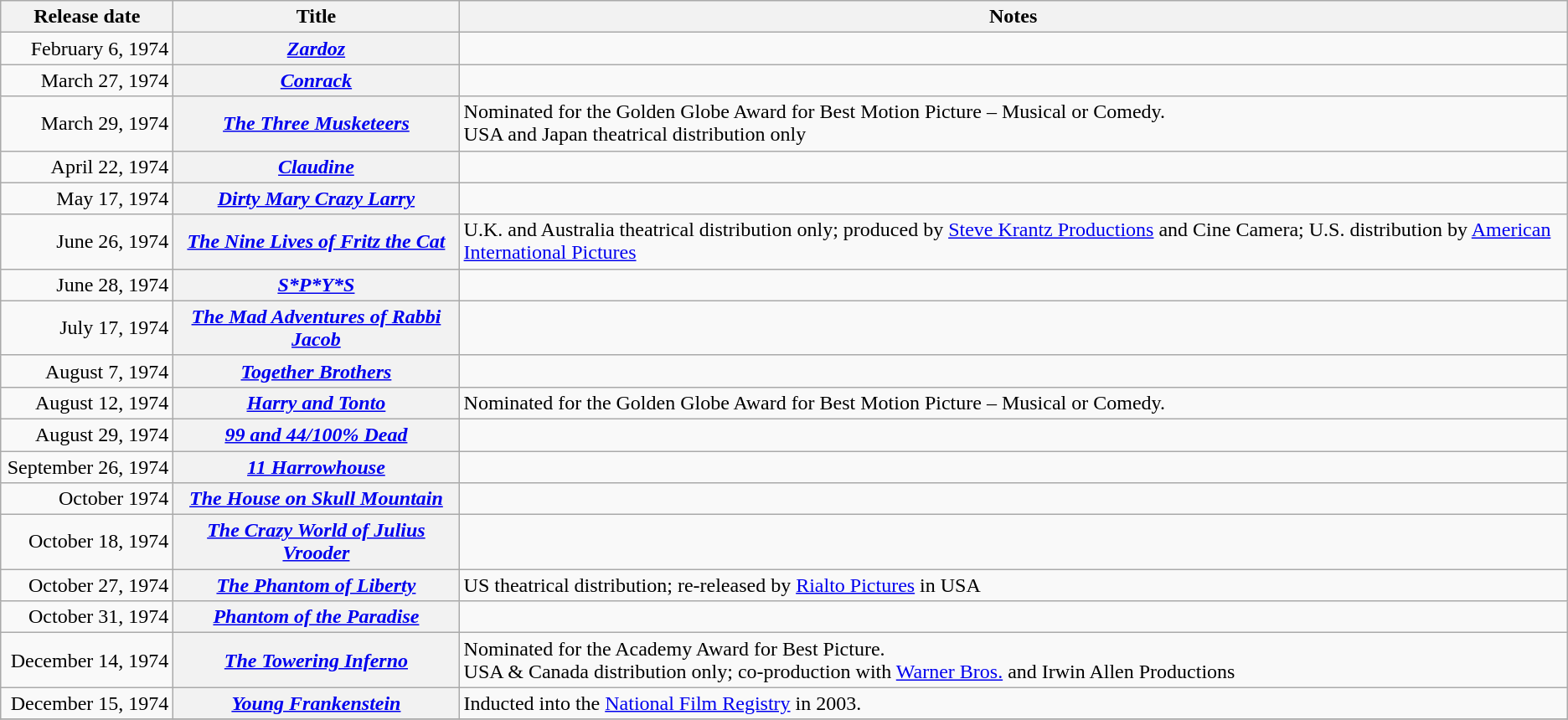<table class="wikitable plainrowheaders sortable">
<tr>
<th scope="col" style="width:130px;">Release date</th>
<th scope="col">Title</th>
<th scope="col" class="unsortable">Notes</th>
</tr>
<tr>
<td style="text-align:right;">February 6, 1974</td>
<th scope="row"><em><a href='#'>Zardoz</a></em></th>
<td></td>
</tr>
<tr>
<td style="text-align:right;">March 27, 1974</td>
<th scope="row"><em><a href='#'>Conrack</a></em></th>
<td></td>
</tr>
<tr>
<td style="text-align:right;">March 29, 1974</td>
<th scope="row"><em><a href='#'>The Three Musketeers</a></em></th>
<td>Nominated for the Golden Globe Award for Best Motion Picture – Musical or Comedy.<br>USA and Japan theatrical distribution only</td>
</tr>
<tr>
<td style="text-align:right;">April 22, 1974</td>
<th scope="row"><em><a href='#'>Claudine</a></em></th>
<td></td>
</tr>
<tr>
<td style="text-align:right;">May 17, 1974</td>
<th scope="row"><em><a href='#'>Dirty Mary Crazy Larry</a></em></th>
<td></td>
</tr>
<tr>
<td style="text-align:right;">June 26, 1974</td>
<th scope="row"><em><a href='#'>The Nine Lives of Fritz the Cat</a></em></th>
<td>U.K. and Australia theatrical distribution only; produced by <a href='#'>Steve Krantz Productions</a> and Cine Camera; U.S. distribution by <a href='#'>American International Pictures</a></td>
</tr>
<tr>
<td style="text-align:right;">June 28, 1974</td>
<th scope="row"><em><a href='#'>S*P*Y*S</a></em></th>
<td></td>
</tr>
<tr>
<td style="text-align:right;">July 17, 1974</td>
<th scope="row"><em><a href='#'>The Mad Adventures of Rabbi Jacob</a></em></th>
<td></td>
</tr>
<tr>
<td style="text-align:right;">August 7, 1974</td>
<th scope="row"><em><a href='#'>Together Brothers</a></em></th>
<td></td>
</tr>
<tr>
<td style="text-align:right;">August 12, 1974</td>
<th scope="row"><em><a href='#'>Harry and Tonto</a></em></th>
<td>Nominated for the Golden Globe Award for Best Motion Picture – Musical or Comedy.</td>
</tr>
<tr>
<td style="text-align:right;">August 29, 1974</td>
<th scope="row"><em><a href='#'>99 and 44/100% Dead</a></em></th>
<td></td>
</tr>
<tr>
<td style="text-align:right;">September 26, 1974</td>
<th scope="row"><em><a href='#'>11 Harrowhouse</a></em></th>
<td></td>
</tr>
<tr>
<td style="text-align:right;">October 1974</td>
<th scope="row"><em><a href='#'>The House on Skull Mountain</a></em></th>
<td></td>
</tr>
<tr>
<td style="text-align:right;">October 18, 1974</td>
<th scope="row"><em><a href='#'>The Crazy World of Julius Vrooder</a></em></th>
<td></td>
</tr>
<tr>
<td style="text-align:right;">October 27, 1974</td>
<th scope="row"><em><a href='#'>The Phantom of Liberty</a></em></th>
<td>US theatrical distribution; re-released by <a href='#'>Rialto Pictures</a> in USA</td>
</tr>
<tr>
<td style="text-align:right;">October 31, 1974</td>
<th scope="row"><em><a href='#'>Phantom of the Paradise</a></em></th>
<td></td>
</tr>
<tr>
<td style="text-align:right;">December 14, 1974</td>
<th scope="row"><em><a href='#'>The Towering Inferno</a></em></th>
<td>Nominated for the Academy Award for Best Picture.<br>USA & Canada distribution only; co-production with <a href='#'>Warner Bros.</a> and Irwin Allen Productions</td>
</tr>
<tr>
<td style="text-align:right;">December 15, 1974</td>
<th scope="row"><em><a href='#'>Young Frankenstein</a></em></th>
<td>Inducted into the <a href='#'>National Film Registry</a> in 2003.</td>
</tr>
<tr>
</tr>
</table>
